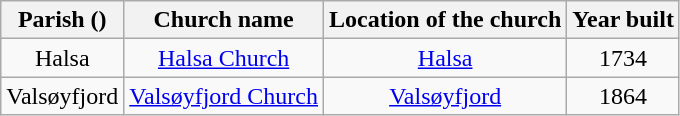<table class="wikitable" style="text-align:center">
<tr>
<th>Parish ()</th>
<th>Church name</th>
<th>Location of the church</th>
<th>Year built</th>
</tr>
<tr>
<td>Halsa</td>
<td><a href='#'>Halsa Church</a></td>
<td><a href='#'>Halsa</a></td>
<td>1734</td>
</tr>
<tr>
<td>Valsøyfjord</td>
<td><a href='#'>Valsøyfjord Church</a></td>
<td><a href='#'>Valsøyfjord</a></td>
<td>1864</td>
</tr>
</table>
